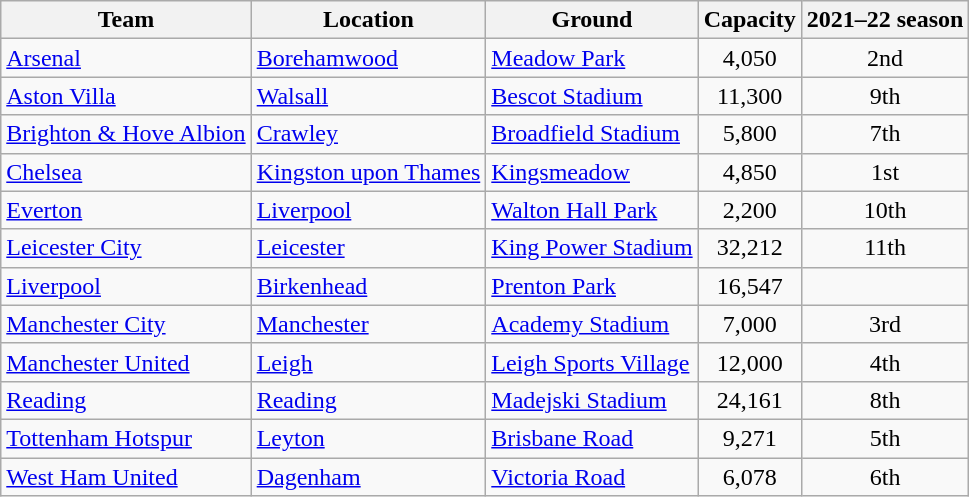<table class="wikitable sortable">
<tr>
<th>Team</th>
<th>Location</th>
<th>Ground</th>
<th>Capacity</th>
<th data-sort-type=number>2021–22 season</th>
</tr>
<tr>
<td><a href='#'>Arsenal</a></td>
<td><a href='#'>Borehamwood</a></td>
<td><a href='#'>Meadow Park</a></td>
<td style="text-align:center">4,050</td>
<td style="text-align:center">2nd</td>
</tr>
<tr>
<td><a href='#'>Aston Villa</a></td>
<td><a href='#'>Walsall</a></td>
<td><a href='#'>Bescot Stadium</a></td>
<td style="text-align:center">11,300</td>
<td style="text-align:center">9th</td>
</tr>
<tr>
<td><a href='#'>Brighton & Hove Albion</a></td>
<td><a href='#'>Crawley</a></td>
<td><a href='#'>Broadfield Stadium</a></td>
<td style="text-align:center">5,800</td>
<td style="text-align:center">7th</td>
</tr>
<tr>
<td><a href='#'>Chelsea</a></td>
<td><a href='#'>Kingston upon Thames</a></td>
<td><a href='#'>Kingsmeadow</a></td>
<td style="text-align:center">4,850</td>
<td style="text-align:center">1st</td>
</tr>
<tr>
<td><a href='#'>Everton</a></td>
<td><a href='#'>Liverpool</a></td>
<td><a href='#'>Walton Hall Park</a></td>
<td style="text-align:center">2,200</td>
<td style="text-align:center">10th</td>
</tr>
<tr>
<td><a href='#'>Leicester City</a></td>
<td><a href='#'>Leicester</a></td>
<td><a href='#'>King Power Stadium</a></td>
<td style="text-align:center">32,212</td>
<td style="text-align:center">11th</td>
</tr>
<tr>
<td><a href='#'>Liverpool</a></td>
<td><a href='#'>Birkenhead</a></td>
<td><a href='#'>Prenton Park</a></td>
<td style="text-align:center">16,547</td>
<td style="text-align:center"></td>
</tr>
<tr>
<td><a href='#'>Manchester City</a></td>
<td><a href='#'>Manchester</a></td>
<td><a href='#'>Academy Stadium</a></td>
<td style="text-align:center">7,000</td>
<td style="text-align:center">3rd</td>
</tr>
<tr>
<td><a href='#'>Manchester United</a></td>
<td><a href='#'>Leigh</a></td>
<td><a href='#'>Leigh Sports Village</a></td>
<td style="text-align:center">12,000</td>
<td style="text-align:center">4th</td>
</tr>
<tr>
<td><a href='#'>Reading</a></td>
<td><a href='#'>Reading</a></td>
<td><a href='#'>Madejski Stadium</a></td>
<td style="text-align:center">24,161</td>
<td style="text-align:center">8th</td>
</tr>
<tr>
<td><a href='#'>Tottenham Hotspur</a></td>
<td><a href='#'>Leyton</a></td>
<td><a href='#'>Brisbane Road</a></td>
<td style="text-align:center">9,271</td>
<td style="text-align:center">5th</td>
</tr>
<tr>
<td><a href='#'>West Ham United</a></td>
<td><a href='#'>Dagenham</a></td>
<td><a href='#'>Victoria Road</a></td>
<td style="text-align:center">6,078</td>
<td style="text-align:center">6th</td>
</tr>
</table>
